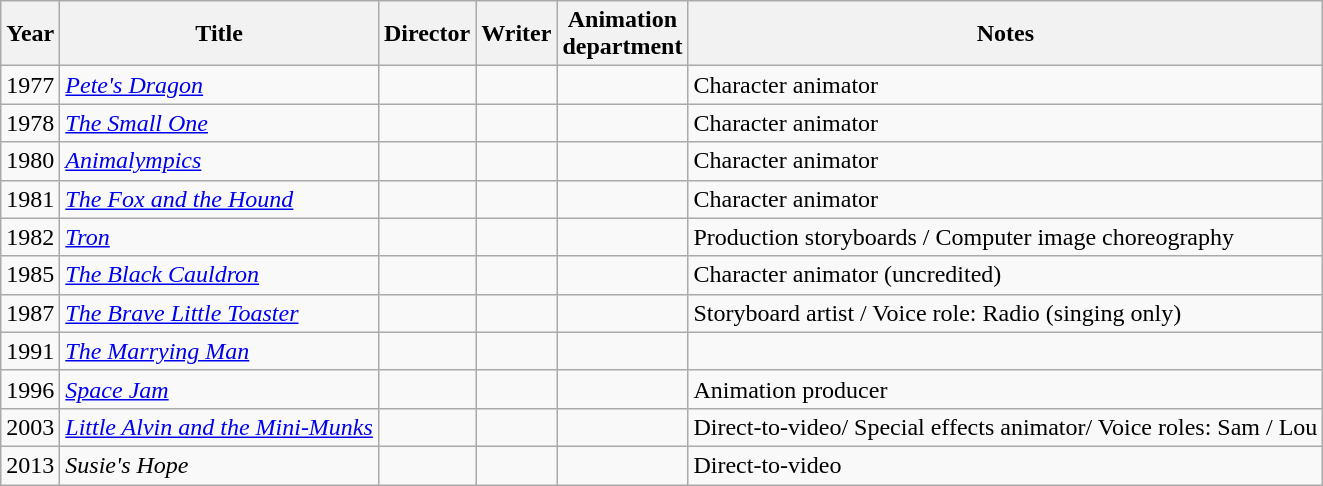<table class="wikitable">
<tr>
<th>Year</th>
<th>Title</th>
<th>Director</th>
<th>Writer</th>
<th>Animation<br>department</th>
<th>Notes</th>
</tr>
<tr>
<td>1977</td>
<td><em><a href='#'> Pete's Dragon</a></em></td>
<td></td>
<td></td>
<td></td>
<td>Character animator</td>
</tr>
<tr>
<td>1978</td>
<td><em><a href='#'>The Small One</a></em></td>
<td></td>
<td></td>
<td></td>
<td>Character animator</td>
</tr>
<tr>
<td>1980</td>
<td><em><a href='#'>Animalympics</a></em></td>
<td></td>
<td></td>
<td></td>
<td>Character animator</td>
</tr>
<tr>
<td>1981</td>
<td><em><a href='#'>The Fox and the Hound</a></em></td>
<td></td>
<td></td>
<td></td>
<td>Character animator</td>
</tr>
<tr>
<td>1982</td>
<td><em><a href='#'>Tron</a></em></td>
<td></td>
<td></td>
<td></td>
<td>Production storyboards / Computer image choreography</td>
</tr>
<tr>
<td>1985</td>
<td><em><a href='#'>The Black Cauldron</a></em></td>
<td></td>
<td></td>
<td></td>
<td>Character animator (uncredited)</td>
</tr>
<tr>
<td>1987</td>
<td><em><a href='#'>The Brave Little Toaster</a></em></td>
<td></td>
<td></td>
<td></td>
<td>Storyboard artist / Voice role: Radio (singing only)</td>
</tr>
<tr>
<td>1991</td>
<td><em><a href='#'>The Marrying Man</a></em></td>
<td></td>
<td></td>
<td></td>
<td></td>
</tr>
<tr>
<td>1996</td>
<td><em><a href='#'>Space Jam</a></em></td>
<td></td>
<td></td>
<td></td>
<td>Animation producer</td>
</tr>
<tr>
<td>2003</td>
<td><em><a href='#'>Little Alvin and the Mini-Munks</a></em></td>
<td></td>
<td></td>
<td></td>
<td>Direct-to-video/ Special effects animator/ Voice roles: Sam / Lou</td>
</tr>
<tr>
<td>2013</td>
<td><em>Susie's Hope</em></td>
<td></td>
<td></td>
<td></td>
<td>Direct-to-video</td>
</tr>
</table>
